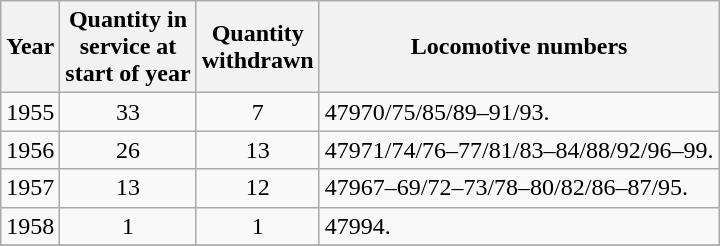<table class=wikitable style=text-align:center>
<tr>
<th>Year</th>
<th>Quantity in<br>service at<br>start of year</th>
<th>Quantity<br>withdrawn</th>
<th>Locomotive numbers</th>
</tr>
<tr>
<td>1955</td>
<td>33</td>
<td>7</td>
<td align=left>47970/75/85/89–91/93.</td>
</tr>
<tr>
<td>1956</td>
<td>26</td>
<td>13</td>
<td align=left>47971/74/76–77/81/83–84/88/92/96–99.</td>
</tr>
<tr>
<td>1957</td>
<td>13</td>
<td>12</td>
<td align=left>47967–69/72–73/78–80/82/86–87/95.</td>
</tr>
<tr>
<td>1958</td>
<td>1</td>
<td>1</td>
<td align=left>47994.</td>
</tr>
<tr>
</tr>
</table>
